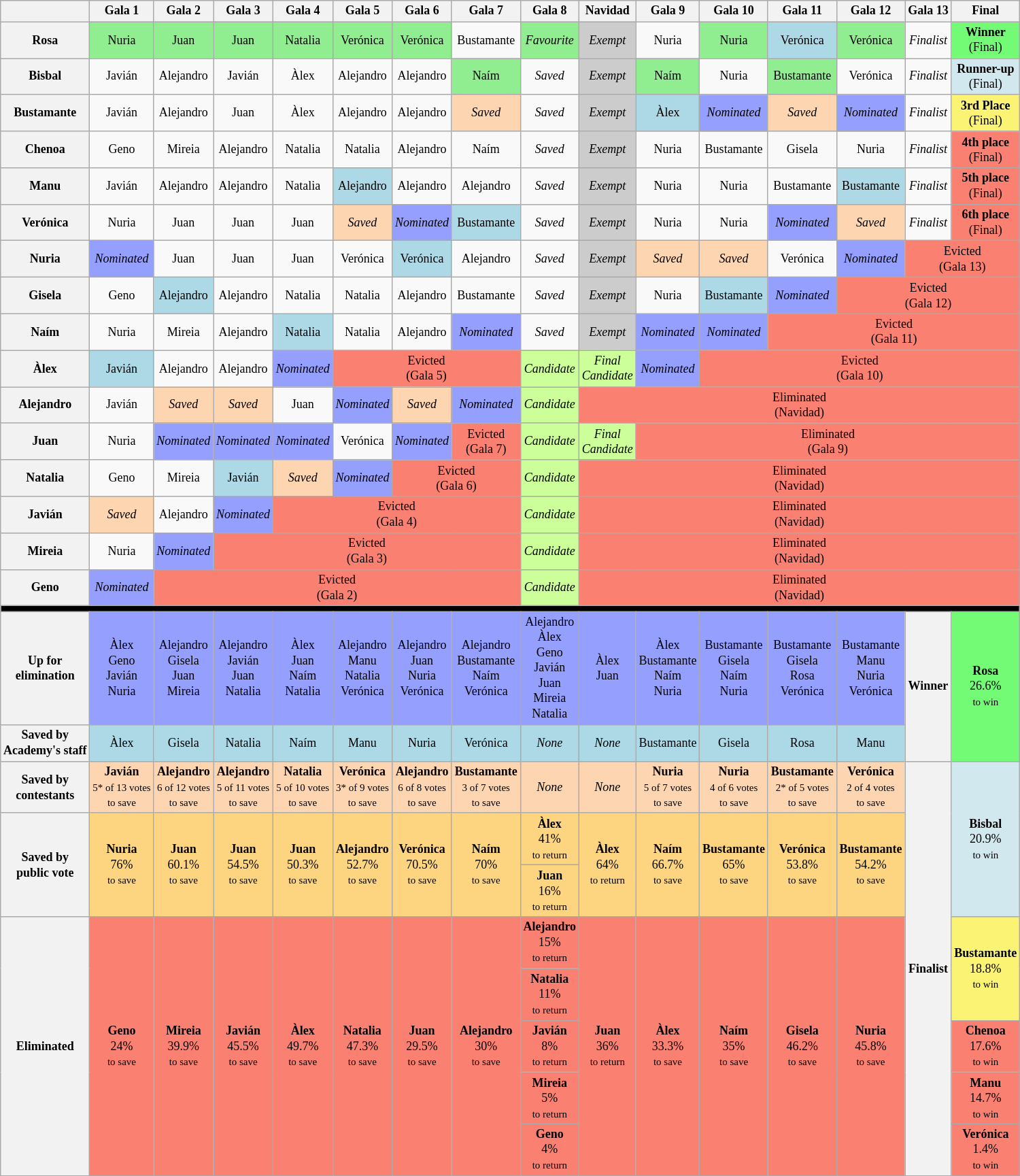<table class="wikitable" style="text-align:center; font-size:75%; line-height:15px;">
<tr>
<th scope="col"></th>
<th scope="col">Gala 1</th>
<th scope="col">Gala 2</th>
<th scope="col">Gala 3</th>
<th scope="col">Gala 4</th>
<th scope="col">Gala 5</th>
<th scope="col">Gala 6</th>
<th scope="col">Gala 7</th>
<th scope="col">Gala 8</th>
<th scope="col">Navidad</th>
<th scope="col">Gala 9</th>
<th scope="col">Gala 10</th>
<th scope="col">Gala 11</th>
<th scope="col">Gala 12</th>
<th scope="col">Gala 13</th>
<th scope="col">Final</th>
</tr>
<tr>
<th scope="row">Rosa</th>
<td bgcolor="lightgreen">Nuria</td>
<td bgcolor="lightgreen">Juan</td>
<td bgcolor="lightgreen">Juan</td>
<td bgcolor="lightgreen">Natalia</td>
<td bgcolor="lightgreen">Verónica</td>
<td bgcolor="lightgreen">Verónica</td>
<td>Bustamante</td>
<td bgcolor="lightgreen"><em>Favourite</em></td>
<td style="background:#CCCCCC;"><em>Exempt</em></td>
<td>Nuria</td>
<td bgcolor="lightgreen">Nuria</td>
<td bgcolor="lightblue">Verónica</td>
<td bgcolor="lightgreen">Verónica</td>
<td><em>Finalist</em></td>
<td style="background-color: rgb(115, 251, 118);"><strong>Winner</strong><br>(Final)</td>
</tr>
<tr>
<th scope="row">Bisbal</th>
<td>Javián</td>
<td>Alejandro</td>
<td>Javián</td>
<td>Àlex</td>
<td>Alejandro</td>
<td>Alejandro</td>
<td bgcolor="lightgreen">Naím</td>
<td><em>Saved</em></td>
<td style="background:#CCCCCC;"><em>Exempt</em></td>
<td bgcolor="lightgreen">Naím</td>
<td>Nuria</td>
<td bgcolor="lightgreen">Bustamante</td>
<td>Verónica</td>
<td><em>Finalist</em></td>
<td style="background-color: rgb(209, 232, 239);"><strong>Runner-up</strong><br>(Final)</td>
</tr>
<tr>
<th scope="row">Bustamante</th>
<td>Javián</td>
<td>Alejandro</td>
<td>Juan</td>
<td>Àlex</td>
<td>Alejandro</td>
<td>Alejandro</td>
<td bgcolor="#fdd5b1"><em>Saved</em></td>
<td><em>Saved</em></td>
<td style="background:#CCCCCC;"><em>Exempt</em></td>
<td bgcolor="lightblue">Àlex</td>
<td style="background: rgb(149, 159, 253);"><em>Nominated</em></td>
<td bgcolor="#fdd5b1"><em>Saved</em></td>
<td style="background: rgb(149, 159, 253);"><em>Nominated</em></td>
<td><em>Finalist</em></td>
<td style="background-color: rgb(251, 243, 115);"><strong>3rd Place</strong><br>(Final)</td>
</tr>
<tr>
<th scope="row">Chenoa</th>
<td>Geno</td>
<td>Mireia</td>
<td>Alejandro</td>
<td>Natalia</td>
<td>Natalia</td>
<td>Alejandro</td>
<td>Naím</td>
<td><em>Saved</em></td>
<td style="background:#CCCCCC;"><em>Exempt</em></td>
<td>Nuria</td>
<td>Bustamante</td>
<td>Gisela</td>
<td>Nuria</td>
<td><em>Finalist</em></td>
<td style="background-color: salmon;"><strong>4th place</strong><br>(Final)</td>
</tr>
<tr>
<th scope="row">Manu</th>
<td>Javián</td>
<td>Alejandro</td>
<td>Alejandro</td>
<td>Natalia</td>
<td bgcolor="lightblue">Alejandro</td>
<td>Alejandro</td>
<td>Alejandro</td>
<td><em>Saved</em></td>
<td style="background:#CCCCCC;"><em>Exempt</em></td>
<td>Nuria</td>
<td>Nuria</td>
<td>Bustamante</td>
<td bgcolor="lightblue">Bustamante</td>
<td><em>Finalist</em></td>
<td style="background-color: salmon;"><strong>5th place</strong><br>(Final)</td>
</tr>
<tr>
<th scope="row">Verónica</th>
<td>Nuria</td>
<td>Juan</td>
<td>Juan</td>
<td>Juan</td>
<td bgcolor="#fdd5b1"><em>Saved</em></td>
<td style="background: rgb(149, 159, 253);"><em>Nominated</em></td>
<td bgcolor="lightblue">Bustamante</td>
<td><em>Saved</em></td>
<td style="background:#CCCCCC;"><em>Exempt</em></td>
<td>Nuria</td>
<td>Nuria</td>
<td style="background: rgb(149, 159, 253);"><em>Nominated</em></td>
<td bgcolor="#fdd5b1"><em>Saved</em></td>
<td><em>Finalist</em></td>
<td style="background-color: salmon;"><strong>6th place</strong><br>(Final)</td>
</tr>
<tr>
<th scope="row">Nuria</th>
<td style="background: rgb(149, 159, 253);"><em>Nominated</em></td>
<td>Juan</td>
<td>Juan</td>
<td>Juan</td>
<td>Verónica</td>
<td bgcolor="lightblue">Verónica</td>
<td>Alejandro</td>
<td><em>Saved</em></td>
<td style="background:#CCCCCC;"><em>Exempt</em></td>
<td bgcolor="#fdd5b1"><em>Saved</em></td>
<td bgcolor="#fdd5b1"><em>Saved</em></td>
<td>Verónica</td>
<td style="background: rgb(149, 159, 253);"><em>Nominated</em></td>
<td colspan="2" style="background: salmon;">Evicted<br>(Gala 13)</td>
</tr>
<tr>
<th scope="row">Gisela</th>
<td>Geno</td>
<td bgcolor="lightblue">Alejandro</td>
<td>Alejandro</td>
<td>Natalia</td>
<td>Natalia</td>
<td>Alejandro</td>
<td>Bustamante</td>
<td><em>Saved</em></td>
<td style="background:#CCCCCC;"><em>Exempt</em></td>
<td>Nuria</td>
<td bgcolor="lightblue">Bustamante</td>
<td style="background: rgb(149, 159, 253);"><em>Nominated</em></td>
<td colspan="3" style="background: salmon;">Evicted<br>(Gala 12)</td>
</tr>
<tr>
<th scope="row">Naím</th>
<td>Nuria</td>
<td>Mireia</td>
<td>Alejandro</td>
<td bgcolor="lightblue">Natalia</td>
<td>Natalia</td>
<td>Alejandro</td>
<td style="background: rgb(149, 159, 253);"><em>Nominated</em></td>
<td><em>Saved</em></td>
<td style="background:#CCCCCC;"><em>Exempt</em></td>
<td style="background: rgb(149, 159, 253);"><em>Nominated</em></td>
<td style="background-color: rgb(149, 159, 253);"><em>Nominated</em></td>
<td colspan="4" style="background: salmon;">Evicted<br>(Gala 11)</td>
</tr>
<tr>
<th scope="row">Àlex</th>
<td bgcolor="lightblue">Javián</td>
<td>Alejandro</td>
<td>Alejandro</td>
<td style="background: rgb(149, 159, 253);"><em>Nominated</em></td>
<td bgcolor="salmon" colspan="3">Evicted<br>(Gala 5)</td>
<td style="background:#CCFF99"><em>Candidate</em></td>
<td style="background:#CCFF99"><em>Final<br>Candidate</em></td>
<td style="background: rgb(149, 159, 253);"><em>Nominated</em></td>
<td colspan="5" style="background: salmon;">Evicted<br>(Gala 10)</td>
</tr>
<tr>
<th scope="row">Alejandro</th>
<td>Javián</td>
<td bgcolor="#fdd5b1"><em>Saved</em></td>
<td bgcolor="#fdd5b1"><em>Saved</em></td>
<td>Juan</td>
<td style="background: rgb(149, 159, 253);"><em>Nominated</em></td>
<td bgcolor="#fdd5b1"><em>Saved</em></td>
<td style="background: rgb(149, 159, 253);"><em>Nominated</em></td>
<td style="background:#CCFF99"><em>Candidate</em></td>
<td colspan="7" style="background: salmon;">Eliminated<br>(Navidad)</td>
</tr>
<tr>
<th scope="row">Juan</th>
<td>Nuria</td>
<td style="background: rgb(149, 159, 253);"><em>Nominated</em></td>
<td style="background: rgb(149, 159, 253);"><em>Nominated</em></td>
<td style="background: rgb(149, 159, 253);"><em>Nominated</em></td>
<td>Verónica</td>
<td style="background: rgb(149, 159, 253);"><em>Nominated</em></td>
<td colspan="1" style="background: salmon;">Evicted<br>(Gala 7)</td>
<td style="background:#CCFF99"><em>Candidate</em></td>
<td style="background:#CCFF99"><em>Final<br>Candidate</em></td>
<td colspan="6" style="background: salmon;">Eliminated<br>(Gala 9)</td>
</tr>
<tr>
<th scope="row">Natalia</th>
<td>Geno</td>
<td>Mireia</td>
<td bgcolor="lightblue">Javián</td>
<td bgcolor="#fdd5b1"><em>Saved</em></td>
<td style="background: rgb(149, 159, 253);"><em>Nominated</em></td>
<td colspan="2" style="background: salmon;">Evicted<br>(Gala 6)</td>
<td style="background:#CCFF99"><em>Candidate</em></td>
<td colspan="7" style="background: salmon;">Eliminated<br>(Navidad)</td>
</tr>
<tr>
<th scope="row">Javián</th>
<td bgcolor="#fdd5b1"><em>Saved</em></td>
<td>Alejandro</td>
<td style="background: rgb(149, 159, 253);"><em>Nominated</em></td>
<td colspan="4" style="background: salmon;">Evicted<br>(Gala 4)</td>
<td style="background:#CCFF99"><em>Candidate</em></td>
<td colspan="7" style="background: salmon;">Eliminated<br>(Navidad)</td>
</tr>
<tr>
<th scope="row">Mireia</th>
<td>Nuria</td>
<td style="background: rgb(149, 159, 253);"><em>Nominated</em></td>
<td colspan="5" style="background: salmon;">Evicted<br>(Gala 3)</td>
<td style="background:#CCFF99"><em>Candidate</em></td>
<td colspan="7" style="background: salmon;">Eliminated<br>(Navidad)</td>
</tr>
<tr>
<th scope="row">Geno</th>
<td style="background: rgb(149, 159, 253);"><em>Nominated</em></td>
<td colspan="6" style="background: salmon;">Evicted<br>(Gala 2)</td>
<td style="background:#CCFF99"><em>Candidate</em></td>
<td colspan="7" style="background: salmon;">Eliminated<br>(Navidad)</td>
</tr>
<tr>
<th colspan="16" style="background-color: black;"></th>
</tr>
<tr>
<th scope="row">Up for<br>elimination</th>
<td style="background: rgb(149, 159, 253);">Àlex<br>Geno<br>Javián<br>Nuria</td>
<td style="background: rgb(149, 159, 253);">Alejandro<br>Gisela<br>Juan<br>Mireia</td>
<td style="background: rgb(149, 159, 253);">Alejandro<br>Javián<br>Juan<br>Natalia</td>
<td style="background: rgb(149, 159, 253);">Àlex<br>Juan<br>Naím<br>Natalia</td>
<td style="background: rgb(149, 159, 253);">Alejandro<br>Manu<br>Natalia<br>Verónica</td>
<td style="background: rgb(149, 159, 253);">Alejandro<br>Juan<br>Nuria<br>Verónica</td>
<td style="background: rgb(149, 159, 253);">Alejandro<br>Bustamante<br>Naím<br>Verónica</td>
<td style="background: rgb(149, 159, 253);">Alejandro<br>Àlex<br>Geno<br>Javián<br>Juan<br>Mireia<br>Natalia</td>
<td style="background: rgb(149, 159, 253);">Àlex<br>Juan</td>
<td style="background: rgb(149, 159, 253);">Àlex<br>Bustamante<br>Naím<br>Nuria</td>
<td style="background: rgb(149, 159, 253);">Bustamante<br>Gisela<br>Naím<br>Nuria</td>
<td style="background: rgb(149, 159, 253);">Bustamante<br>Gisela<br>Rosa<br>Verónica</td>
<td style="background: rgb(149, 159, 253);">Bustamante<br>Manu<br>Nuria<br>Verónica</td>
<th rowspan=2>Winner</th>
<td rowspan=2 style="background: rgb(115, 251, 118);"><strong>Rosa</strong><br>26.6%<br><small>to win</small></td>
</tr>
<tr>
<th scope="row">Saved by<br>Academy's staff</th>
<td style="background-color: lightblue;">Àlex</td>
<td style="background-color: lightblue;">Gisela</td>
<td style="background-color: lightblue;">Natalia</td>
<td style="background-color: lightblue;">Naím</td>
<td style="background-color: lightblue;">Manu</td>
<td style="background-color: lightblue;">Nuria</td>
<td style="background-color: lightblue;">Verónica</td>
<td style="background-color: lightblue;"><em>None</em></td>
<td style="background-color: lightblue;"><em>None</em></td>
<td style="background-color: lightblue;">Bustamante</td>
<td style="background-color: lightblue;">Gisela</td>
<td style="background-color: lightblue;">Rosa</td>
<td style="background-color: lightblue;">Manu</td>
</tr>
<tr>
<th scope="row">Saved by<br>contestants</th>
<td style="background-color: rgb(253, 213, 177);"><span><strong>Javián</strong><br><small>5* of 13 votes</small><br><small>to save </small></span></td>
<td style="background-color: rgb(253, 213, 177);"><strong>Alejandro</strong><br><small>6 of 12 votes</small><br><small>to save </small></td>
<td style="background-color: rgb(253, 213, 177);"><strong>Alejandro</strong><br><small>5 of 11 votes</small><br><small>to save </small></td>
<td style="background-color: rgb(253, 213, 177);"><strong>Natalia</strong><br><small>5 of 10 votes</small><br><small>to save </small></td>
<td style="background-color: rgb(253, 213, 177);"><strong>Verónica</strong><br><small>3* of 9 votes</small><br><small>to save</small></td>
<td style="background-color: rgb(253, 213, 177);"><strong>Alejandro</strong><br><small>6 of 8 votes</small><br><small>to save </small></td>
<td style="background-color: rgb(253, 213, 177);"><strong>Bustamante</strong><br><small>3 of 7 votes</small><br><small>to save </small></td>
<td style="background-color: rgb(253, 213, 177);"><em>None</em></td>
<td style="background-color: rgb(253, 213, 177);"><em>None</em></td>
<td style="background-color: rgb(253, 213, 177);"><strong>Nuria</strong><br><small>5 of 7 votes</small><br><small>to save </small></td>
<td style="background-color: rgb(253, 213, 177);"><strong>Nuria</strong><br><small>4 of 6 votes</small><br><small>to save</small></td>
<td style="background-color: rgb(253, 213, 177);"><strong>Bustamante</strong><br><small>2* of 5 votes</small><br><small>to save </small></td>
<td style="background-color: rgb(253, 213, 177);"><strong>Verónica</strong><br><small>2 of 4 votes</small><br><small>to save </small></td>
<th rowspan="8">Finalist</th>
<td rowspan=3 style="background-color: rgb(209, 232, 239);"><strong>Bisbal</strong><br>20.9%<br><small>to win</small></td>
</tr>
<tr>
<th rowspan=2 scope="row">Saved by<br>public vote</th>
<td rowspan=2 style="background-color: rgb(253, 213, 129);"><strong>Nuria</strong><br>76%<br><small>to save</small></td>
<td rowspan=2 style="background-color: rgb(253, 213, 129);"><strong>Juan</strong><br>60.1%<br><small>to save</small></td>
<td rowspan=2 style="background-color: rgb(253, 213, 129);"><strong>Juan</strong><br>54.5%<br><small>to save</small></td>
<td rowspan=2 style="background-color: rgb(253, 213, 129);"><strong>Juan</strong><br>50.3%<br><small>to save</small></td>
<td rowspan=2 style="background-color: rgb(253, 213, 129);"><strong>Alejandro</strong><br>52.7%<br><small>to save</small></td>
<td rowspan=2 style="background-color: rgb(253, 213, 129);"><strong>Verónica</strong><br>70.5%<br><small>to save</small></td>
<td rowspan=2 style="background-color: rgb(253, 213, 129);"><strong>Naím</strong><br>70%<br><small>to save</small></td>
<td style="background-color: rgb(253, 213, 129);"><strong>Àlex</strong><br>41%<br><small>to return</small></td>
<td rowspan=2 style="background-color: rgb(253, 213, 129);"><strong>Àlex</strong><br>64%<br><small>to return</small></td>
<td rowspan=2 style="background-color: rgb(253, 213, 129);"><strong>Naím</strong><br>66.7%<br><small>to save</small></td>
<td rowspan=2 style="background-color: rgb(253, 213, 129);"><strong>Bustamante</strong><br>65%<br><small>to save</small></td>
<td rowspan=2 style="background-color: rgb(253, 213, 129);"><strong>Verónica</strong><br>53.8%<br><small>to save</small></td>
<td rowspan=2 style="background-color: rgb(253, 213, 129);"><strong>Bustamante</strong><br>54.2%<br><small>to save</small></td>
</tr>
<tr>
<td style="background-color: rgb(253, 213, 129);"><strong>Juan</strong><br>16%<br><small>to return</small></td>
</tr>
<tr>
<th scope="row" rowspan=5>Eliminated</th>
<td rowspan=5 style="background:salmon;"><strong>Geno</strong><br>24%<br><small>to save</small></td>
<td rowspan=5 style="background:salmon;"><strong>Mireia</strong><br>39.9%<br><small>to save</small></td>
<td rowspan=5 style="background:salmon;"><strong>Javián</strong><br>45.5%<br><small>to save</small></td>
<td rowspan=5 style="background:salmon;"><strong>Àlex</strong><br>49.7%<br><small>to save</small></td>
<td rowspan=5 style="background:salmon;"><strong>Natalia</strong><br>47.3%<br><small>to save</small></td>
<td rowspan=5 style="background:salmon;"><strong>Juan</strong><br>29.5%<br><small>to save</small></td>
<td rowspan=5 style="background:salmon;"><strong>Alejandro</strong><br>30%<br><small>to save</small></td>
<td style="background:salmon;"><strong>Alejandro</strong><br>15%<br><small>to return</small></td>
<td rowspan=5 style="background:salmon;"><strong>Juan</strong><br>36%<br><small>to return</small></td>
<td rowspan=5 style="background:salmon;"><strong>Àlex</strong><br>33.3%<br><small>to save</small></td>
<td rowspan=5 style="background:salmon;"><strong>Naím</strong><br>35%<br><small>to save</small></td>
<td rowspan=5 style="background:salmon;"><strong>Gisela</strong><br>46.2%<br><small>to save</small></td>
<td rowspan=5 style="background:salmon;"><strong>Nuria</strong><br>45.8%<br><small>to save</small></td>
<td rowspan=2 style="background-color: rgb(251, 243, 115);"><strong>Bustamante</strong><br>18.8%<br><small>to win</small></td>
</tr>
<tr>
<td style="background-color: salmon;"><strong>Natalia</strong><br>11%<br><small>to return</small></td>
</tr>
<tr>
<td style="background-color: salmon;"><strong>Javián</strong><br>8%<br><small>to return</small></td>
<td style="background:salmon;"><strong>Chenoa</strong><br>17.6%<br><small>to win</small></td>
</tr>
<tr>
<td style="background-color: salmon;"><strong>Mireia</strong><br>5%<br><small>to return</small></td>
<td style="background: salmon;"><strong>Manu</strong><br>14.7%<br><small>to win</small></td>
</tr>
<tr>
<td style="background-color: salmon;"><strong>Geno</strong><br>4%<br><small>to return</small></td>
<td style="background: salmon;"><strong>Verónica</strong><br>1.4%<br><small>to win</small></td>
</tr>
</table>
